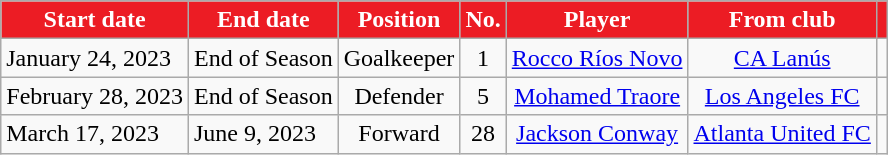<table class="wikitable">
<tr>
<th style="background:#EC1C24; color:white;"><strong>Start date</strong></th>
<th style="background:#EC1C24; color:white;"><strong>End date</strong></th>
<th style="background:#EC1C24; color:white;"><strong>Position</strong></th>
<th style="background:#EC1C24; color:white;"><strong>No.</strong></th>
<th style="background:#EC1C24; color:white;"><strong>Player</strong></th>
<th style="background:#EC1C24; color:white;"><strong>From club</strong></th>
<th style="background:#EC1C24; color:white;"><strong></strong></th>
</tr>
<tr>
<td>January 24, 2023</td>
<td>End of Season</td>
<td style="text-align:center;">Goalkeeper</td>
<td style="text-align:center;">1</td>
<td style="text-align:center;"> <a href='#'>Rocco Ríos Novo</a></td>
<td style="text-align:center;"> <a href='#'>CA Lanús</a></td>
<td style="text-align:center;"></td>
</tr>
<tr>
<td>February 28, 2023</td>
<td>End of Season</td>
<td style="text-align:center;">Defender</td>
<td style="text-align:center;">5</td>
<td style="text-align:center;"> <a href='#'>Mohamed Traore</a></td>
<td style="text-align:center;"> <a href='#'>Los Angeles FC</a></td>
<td style="text-align:center;"></td>
</tr>
<tr>
<td>March 17, 2023</td>
<td>June 9, 2023</td>
<td style="text-align:center;">Forward</td>
<td style="text-align:center;">28</td>
<td style="text-align:center;"> <a href='#'>Jackson Conway</a></td>
<td style="text-align:center;"> <a href='#'>Atlanta United FC</a></td>
<td style="text-align:center;"></td>
</tr>
</table>
